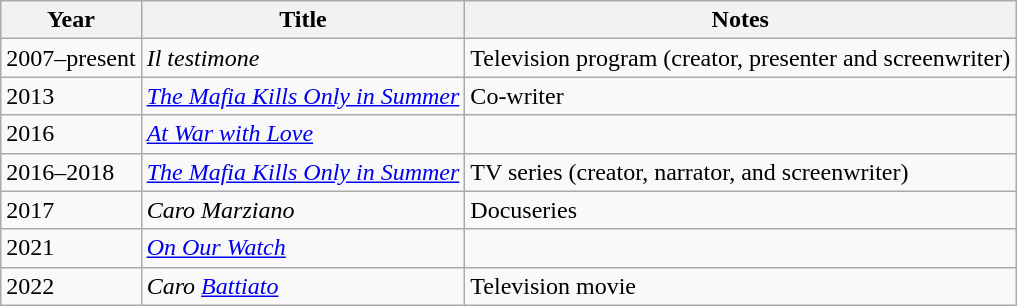<table class="wikitable plainrowheaders sortable">
<tr>
<th scope="col">Year</th>
<th scope="col">Title</th>
<th scope="col" class="unsortable">Notes</th>
</tr>
<tr>
<td>2007–present</td>
<td><em>Il testimone</em></td>
<td>Television program (creator, presenter and screenwriter)</td>
</tr>
<tr>
<td>2013</td>
<td><em><a href='#'>The Mafia Kills Only in Summer</a></em></td>
<td>Co-writer</td>
</tr>
<tr>
<td>2016</td>
<td><em><a href='#'>At War with Love</a></em></td>
<td></td>
</tr>
<tr>
<td>2016–2018</td>
<td><em><a href='#'>The Mafia Kills Only in Summer</a></em></td>
<td>TV series (creator, narrator, and screenwriter)</td>
</tr>
<tr>
<td>2017</td>
<td><em>Caro Marziano</em></td>
<td>Docuseries</td>
</tr>
<tr>
<td>2021</td>
<td><em><a href='#'>On Our Watch</a></em></td>
<td></td>
</tr>
<tr>
<td>2022</td>
<td><em>Caro <a href='#'>Battiato</a></em></td>
<td>Television movie</td>
</tr>
</table>
